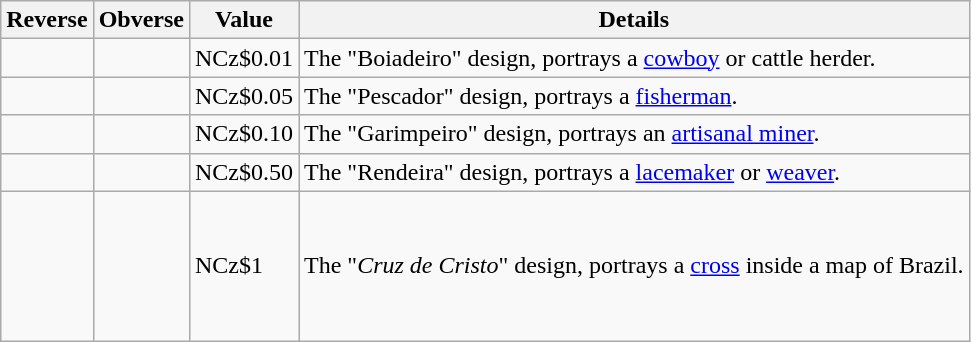<table class="wikitable">
<tr>
<th>Reverse</th>
<th>Obverse</th>
<th>Value</th>
<th>Details</th>
</tr>
<tr>
<td></td>
<td></td>
<td>NCz$0.01</td>
<td>The "Boiadeiro" design, portrays a <a href='#'>cowboy</a> or cattle herder.</td>
</tr>
<tr>
<td></td>
<td></td>
<td>NCz$0.05</td>
<td>The "Pescador" design, portrays a <a href='#'>fisherman</a>.</td>
</tr>
<tr>
<td></td>
<td></td>
<td>NCz$0.10</td>
<td>The "Garimpeiro" design, portrays an <a href='#'>artisanal miner</a>.</td>
</tr>
<tr>
<td></td>
<td></td>
<td>NCz$0.50</td>
<td>The "Rendeira" design, portrays a <a href='#'>lacemaker</a> or <a href='#'>weaver</a>.</td>
</tr>
<tr style="height:100px;">
<td></td>
<td></td>
<td>NCz$1</td>
<td>The "<em>Cruz de Cristo</em>" design, portrays a <a href='#'>cross</a> inside a map of Brazil.</td>
</tr>
</table>
